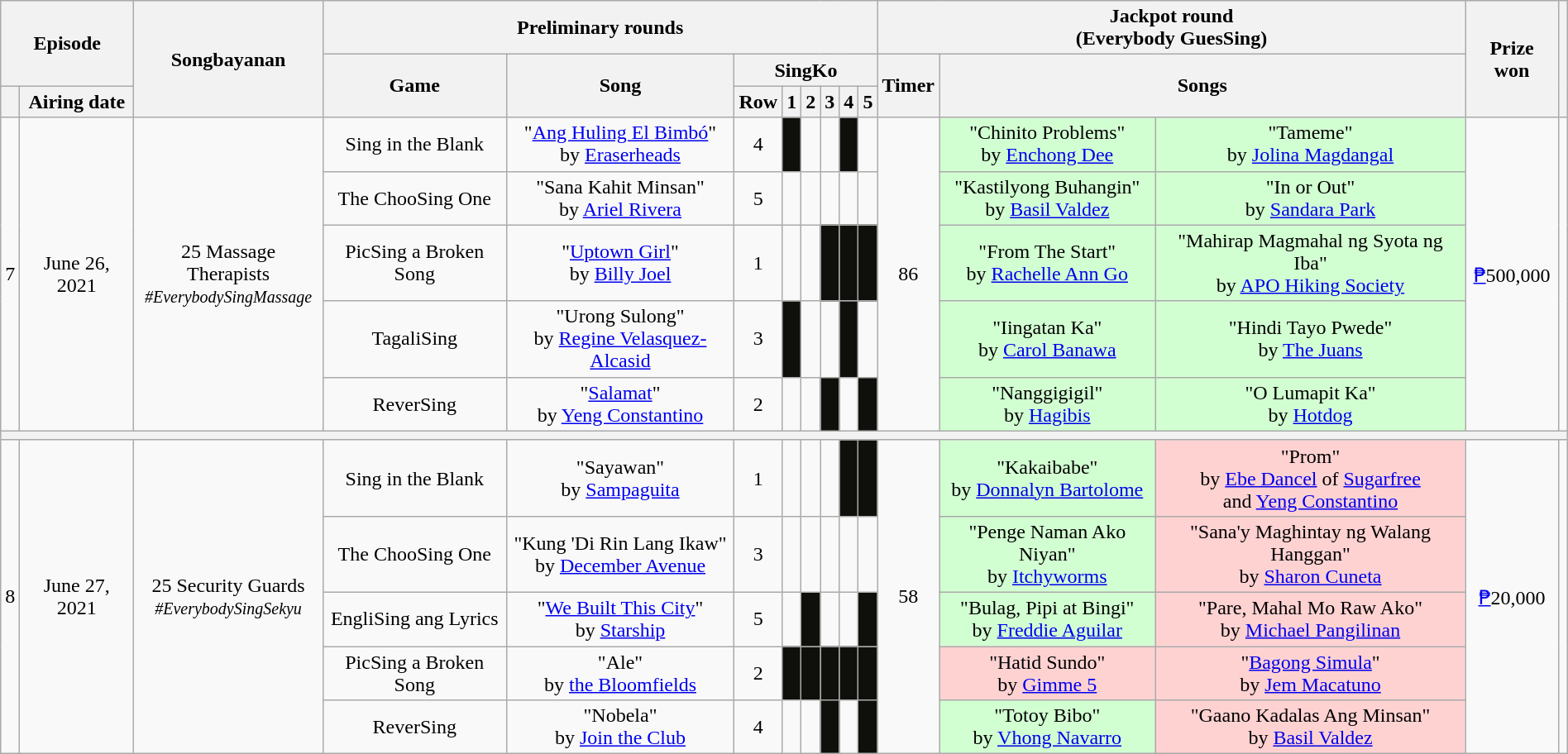<table class="wikitable mw-collapsible mw-collapsed" style="text-align:center; width:100%">
<tr>
<th colspan=2 rowspan=2>Episode</th>
<th rowspan=3>Songbayanan</th>
<th colspan=8>Preliminary rounds</th>
<th colspan=3>Jackpot round<br>(Everybody GuesSing)</th>
<th rowspan=3>Prize won</th>
<th rowspan=3></th>
</tr>
<tr>
<th rowspan=2>Game</th>
<th rowspan=2>Song</th>
<th colspan=6>SingKo</th>
<th rowspan=2>Timer</th>
<th colspan=2 rowspan=2>Songs</th>
</tr>
<tr>
<th></th>
<th>Airing date</th>
<th>Row</th>
<th>1</th>
<th>2</th>
<th>3</th>
<th>4</th>
<th>5</th>
</tr>
<tr>
<td rowspan=5>7</td>
<td rowspan=5>June 26, 2021</td>
<td rowspan=5>25 Massage Therapists<br><em><small>#EverybodySingMassage</small></em></td>
<td>Sing in the Blank</td>
<td>"<a href='#'>Ang Huling El Bimbó</a>"<br>by <a href='#'>Eraserheads</a></td>
<td>4</td>
<td bgcolor=FFB></td>
<td></td>
<td></td>
<td bgcolor=FFB></td>
<td></td>
<td rowspan=5>86 </td>
<td bgcolor=D2FFD2>"Chinito Problems"<br>by <a href='#'>Enchong Dee</a></td>
<td bgcolor=D2FFD2>"Tameme"<br>by <a href='#'>Jolina Magdangal</a></td>
<td rowspan=5><a href='#'>₱</a>500,000</td>
<td rowspan=5><br></td>
</tr>
<tr>
<td>The ChooSing One</td>
<td>"Sana Kahit Minsan"<br>by <a href='#'>Ariel Rivera</a></td>
<td>5</td>
<td></td>
<td></td>
<td></td>
<td></td>
<td></td>
<td bgcolor=D2FFD2>"Kastilyong Buhangin"<br>by <a href='#'>Basil Valdez</a></td>
<td bgcolor=D2FFD2>"In or Out"<br>by <a href='#'>Sandara Park</a></td>
</tr>
<tr>
<td>PicSing a Broken Song</td>
<td>"<a href='#'>Uptown Girl</a>"<br>by <a href='#'>Billy Joel</a></td>
<td>1</td>
<td></td>
<td></td>
<td bgcolor=FFB></td>
<td bgcolor=FFB></td>
<td bgcolor=FFB></td>
<td bgcolor=D2FFD2>"From The Start"<br>by <a href='#'>Rachelle Ann Go</a></td>
<td bgcolor=D2FFD2>"Mahirap Magmahal ng Syota ng Iba"<br>by <a href='#'>APO Hiking Society</a></td>
</tr>
<tr>
<td>TagaliSing</td>
<td>"Urong Sulong"<br>by <a href='#'>Regine Velasquez-Alcasid</a></td>
<td>3</td>
<td bgcolor=FFB></td>
<td></td>
<td></td>
<td bgcolor=FFB></td>
<td></td>
<td bgcolor=D2FFD2>"Iingatan Ka"<br>by <a href='#'>Carol Banawa</a></td>
<td bgcolor=D2FFD2>"Hindi Tayo Pwede"<br>by <a href='#'>The Juans</a></td>
</tr>
<tr>
<td>ReverSing</td>
<td>"<a href='#'>Salamat</a>"<br>by <a href='#'>Yeng Constantino</a></td>
<td>2</td>
<td></td>
<td></td>
<td bgcolor=FFB></td>
<td></td>
<td bgcolor=FFB></td>
<td bgcolor=D2FFD2>"Nanggigigil"<br>by <a href='#'>Hagibis</a></td>
<td bgcolor=D2FFD2>"O Lumapit Ka"<br>by <a href='#'>Hotdog</a></td>
</tr>
<tr>
<th colspan=16 bgcolor=555></th>
</tr>
<tr>
<td rowspan=5>8</td>
<td rowspan=5>June 27, 2021</td>
<td rowspan=5>25 Security Guards<br><small><em>#EverybodySingSekyu</em></small></td>
<td>Sing in the Blank</td>
<td>"Sayawan"<br>by <a href='#'>Sampaguita</a></td>
<td>1</td>
<td></td>
<td></td>
<td></td>
<td bgcolor=FFB></td>
<td bgcolor=FFB></td>
<td rowspan=5>58 </td>
<td bgcolor=D2FFD2>"Kakaibabe"<br>by <a href='#'>Donnalyn Bartolome</a></td>
<td bgcolor=FFD2D2>"Prom"<br>by <a href='#'>Ebe Dancel</a> of <a href='#'>Sugarfree</a><br>and <a href='#'>Yeng Constantino</a></td>
<td rowspan=5><a href='#'>₱</a>20,000</td>
<td rowspan=5><br></td>
</tr>
<tr>
<td>The ChooSing One</td>
<td>"Kung 'Di Rin Lang Ikaw"<br>by <a href='#'>December Avenue</a></td>
<td>3</td>
<td></td>
<td></td>
<td></td>
<td></td>
<td></td>
<td bgcolor=D2FFD2>"Penge Naman Ako Niyan"<br>by <a href='#'>Itchyworms</a></td>
<td bgcolor=FFD2D2>"Sana'y Maghintay ng Walang Hanggan"<br>by <a href='#'>Sharon Cuneta</a></td>
</tr>
<tr>
<td>EngliSing ang Lyrics</td>
<td>"<a href='#'>We Built This City</a>"<br>by <a href='#'>Starship</a></td>
<td>5</td>
<td></td>
<td bgcolor=FFB></td>
<td></td>
<td></td>
<td bgcolor=FFB></td>
<td bgcolor=D2FFD2>"Bulag, Pipi at Bingi"<br>by <a href='#'>Freddie Aguilar</a></td>
<td bgcolor=FFD2D2>"Pare, Mahal Mo Raw Ako"<br>by <a href='#'>Michael Pangilinan</a></td>
</tr>
<tr>
<td>PicSing a Broken Song</td>
<td>"Ale"<br>by <a href='#'>the Bloomfields</a></td>
<td>2</td>
<td bgcolor=FFB></td>
<td bgcolor=FFB></td>
<td bgcolor=FFB></td>
<td bgcolor=FFB></td>
<td bgcolor=FFB></td>
<td bgcolor=FFD2D2>"Hatid Sundo"<br>by <a href='#'>Gimme 5</a></td>
<td bgcolor=FFD2D2>"<a href='#'>Bagong Simula</a>"<br>by <a href='#'>Jem Macatuno</a></td>
</tr>
<tr>
<td>ReverSing</td>
<td>"Nobela"<br>by <a href='#'>Join the Club</a></td>
<td>4</td>
<td></td>
<td></td>
<td bgcolor=FFB></td>
<td></td>
<td bgcolor=FFB></td>
<td bgcolor=D2FFD2>"Totoy Bibo"<br>by <a href='#'>Vhong Navarro</a></td>
<td bgcolor=FFD2D2>"Gaano Kadalas Ang Minsan"<br>by <a href='#'>Basil Valdez</a></td>
</tr>
</table>
